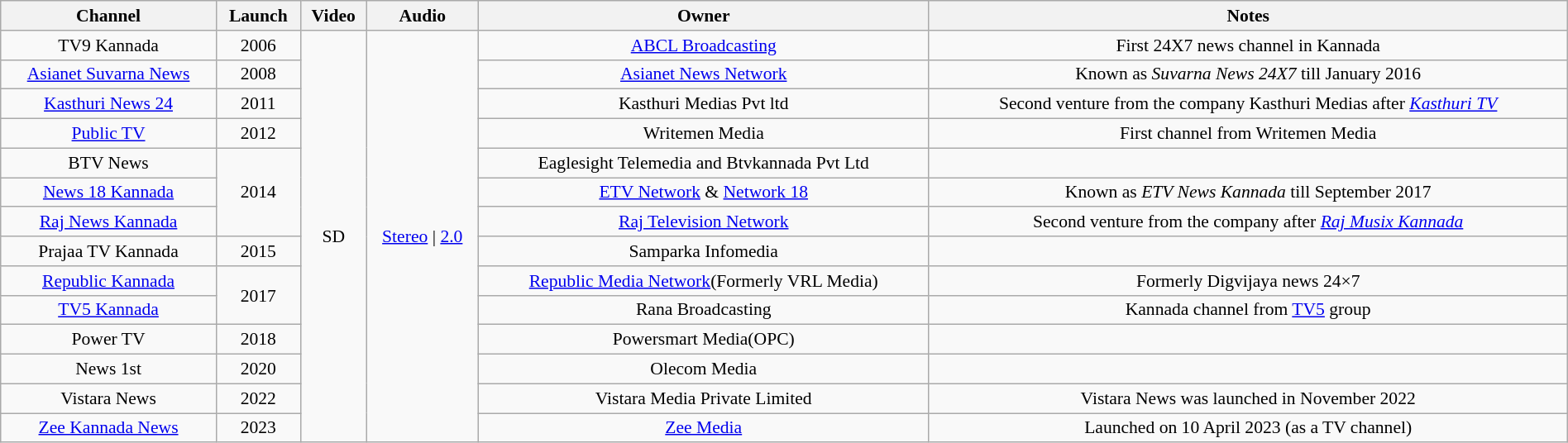<table class="wikitable sortable" style="border-collapse:collapse; font-size: 90%; text-align:center" width="100%">
<tr>
<th>Channel</th>
<th>Launch</th>
<th>Video</th>
<th>Audio</th>
<th>Owner</th>
<th>Notes</th>
</tr>
<tr>
<td>TV9 Kannada</td>
<td>2006</td>
<td rowspan="14">SD</td>
<td rowspan="14"><a href='#'>Stereo</a> | <a href='#'>2.0</a></td>
<td><a href='#'>ABCL Broadcasting</a></td>
<td>First 24X7 news channel in Kannada</td>
</tr>
<tr>
<td><a href='#'>Asianet Suvarna News</a></td>
<td>2008</td>
<td><a href='#'>Asianet News Network</a></td>
<td>Known as <em>Suvarna News 24X7</em> till January 2016</td>
</tr>
<tr>
<td><a href='#'>Kasthuri News 24</a></td>
<td>2011</td>
<td>Kasthuri Medias Pvt ltd</td>
<td>Second venture from the company Kasthuri Medias after <em><a href='#'>Kasthuri TV</a></em></td>
</tr>
<tr>
<td><a href='#'>Public TV</a></td>
<td>2012</td>
<td>Writemen Media</td>
<td>First channel from Writemen Media</td>
</tr>
<tr>
<td>BTV News</td>
<td rowspan="3">2014</td>
<td>Eaglesight Telemedia and Btvkannada Pvt Ltd</td>
<td></td>
</tr>
<tr>
<td><a href='#'>News 18 Kannada</a></td>
<td><a href='#'>ETV Network</a> & <a href='#'>Network 18</a></td>
<td>Known as <em>ETV News Kannada</em> till September 2017</td>
</tr>
<tr>
<td><a href='#'>Raj News Kannada</a></td>
<td><a href='#'>Raj Television Network</a></td>
<td>Second venture from the company after <a href='#'><em>Raj Musix Kannada</em></a></td>
</tr>
<tr>
<td>Prajaa TV Kannada</td>
<td>2015</td>
<td>Samparka Infomedia</td>
<td></td>
</tr>
<tr>
<td><a href='#'>Republic Kannada</a></td>
<td rowspan="2">2017</td>
<td><a href='#'>Republic Media Network</a>(Formerly VRL Media)</td>
<td>Formerly Digvijaya news 24×7</td>
</tr>
<tr>
<td><a href='#'>TV5 Kannada</a></td>
<td>Rana Broadcasting</td>
<td>Kannada channel from <a href='#'>TV5</a> group</td>
</tr>
<tr>
<td>Power TV</td>
<td>2018</td>
<td>Powersmart Media(OPC)</td>
<td></td>
</tr>
<tr>
<td>News 1st</td>
<td>2020</td>
<td>Olecom Media</td>
<td></td>
</tr>
<tr>
<td>Vistara News</td>
<td>2022</td>
<td>Vistara Media Private Limited</td>
<td>Vistara News was launched in November 2022</td>
</tr>
<tr>
<td><a href='#'>Zee Kannada News</a></td>
<td>2023</td>
<td><a href='#'>Zee Media</a></td>
<td>Launched on 10 April 2023 (as a TV channel)</td>
</tr>
</table>
